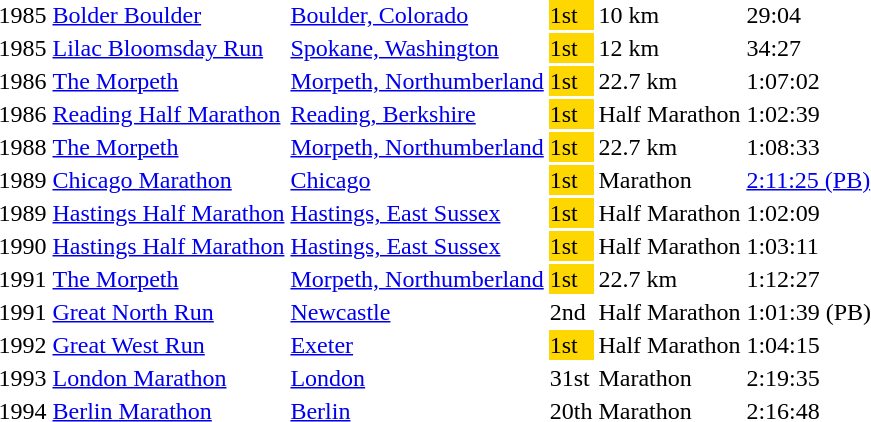<table>
<tr>
<td>1985</td>
<td><a href='#'>Bolder Boulder</a></td>
<td><a href='#'>Boulder, Colorado</a></td>
<td bgcolor="gold">1st</td>
<td>10 km</td>
<td>29:04</td>
</tr>
<tr>
<td>1985</td>
<td><a href='#'>Lilac Bloomsday Run</a></td>
<td><a href='#'>Spokane, Washington</a></td>
<td bgcolor="gold">1st</td>
<td>12 km</td>
<td>34:27</td>
</tr>
<tr>
<td>1986</td>
<td><a href='#'>The Morpeth</a></td>
<td><a href='#'>Morpeth, Northumberland</a></td>
<td bgcolor="gold">1st</td>
<td>22.7 km</td>
<td>1:07:02</td>
</tr>
<tr>
<td>1986</td>
<td><a href='#'>Reading Half Marathon</a></td>
<td><a href='#'>Reading, Berkshire</a></td>
<td bgcolor="gold">1st</td>
<td>Half Marathon</td>
<td>1:02:39</td>
</tr>
<tr>
<td>1988</td>
<td><a href='#'>The Morpeth</a></td>
<td><a href='#'>Morpeth, Northumberland</a></td>
<td bgcolor="gold">1st</td>
<td>22.7 km</td>
<td>1:08:33</td>
</tr>
<tr>
<td>1989</td>
<td><a href='#'>Chicago Marathon</a></td>
<td><a href='#'>Chicago</a></td>
<td bgcolor="gold">1st</td>
<td>Marathon</td>
<td><a href='#'>2:11:25 (PB)</a></td>
</tr>
<tr>
<td>1989</td>
<td><a href='#'>Hastings Half Marathon</a></td>
<td><a href='#'>Hastings, East Sussex</a></td>
<td bgcolor="gold">1st</td>
<td>Half Marathon</td>
<td>1:02:09</td>
</tr>
<tr>
<td>1990</td>
<td><a href='#'>Hastings Half Marathon</a></td>
<td><a href='#'>Hastings, East Sussex</a></td>
<td bgcolor="gold">1st</td>
<td>Half Marathon</td>
<td>1:03:11</td>
</tr>
<tr>
<td>1991</td>
<td><a href='#'>The Morpeth</a></td>
<td><a href='#'>Morpeth, Northumberland</a></td>
<td bgcolor="gold">1st</td>
<td>22.7 km</td>
<td>1:12:27</td>
</tr>
<tr>
<td>1991</td>
<td><a href='#'>Great North Run</a></td>
<td><a href='#'>Newcastle</a></td>
<td>2nd</td>
<td>Half Marathon</td>
<td>1:01:39 (PB)</td>
</tr>
<tr>
<td>1992</td>
<td><a href='#'>Great West Run</a></td>
<td><a href='#'>Exeter</a></td>
<td bgcolor="gold">1st</td>
<td>Half Marathon</td>
<td>1:04:15</td>
</tr>
<tr>
<td>1993</td>
<td><a href='#'>London Marathon</a></td>
<td><a href='#'>London</a></td>
<td>31st</td>
<td>Marathon</td>
<td>2:19:35</td>
</tr>
<tr>
<td>1994</td>
<td><a href='#'>Berlin Marathon</a></td>
<td><a href='#'>Berlin</a></td>
<td>20th</td>
<td>Marathon</td>
<td>2:16:48</td>
</tr>
</table>
